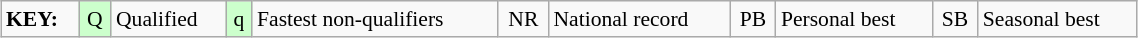<table class="wikitable" style="margin:0.5em auto; font-size:90%;position:relative;" width=60%>
<tr>
<td><strong>KEY:</strong></td>
<td bgcolor=ccffcc align=center>Q</td>
<td>Qualified</td>
<td bgcolor=ccffcc align=center>q</td>
<td>Fastest non-qualifiers</td>
<td align=center>NR</td>
<td>National record</td>
<td align=center>PB</td>
<td>Personal best</td>
<td align=center>SB</td>
<td>Seasonal best</td>
</tr>
</table>
